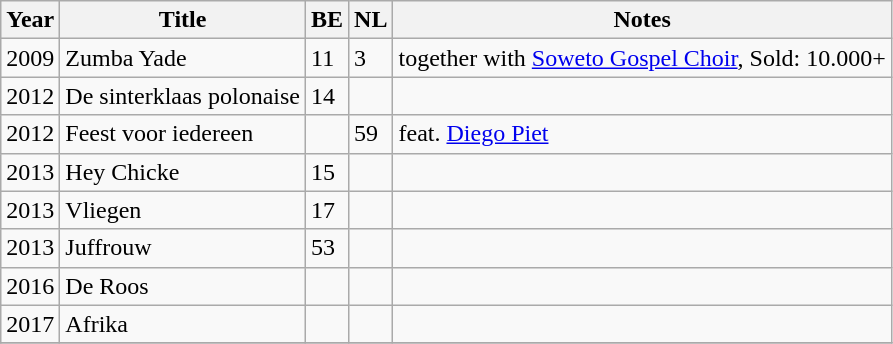<table class="wikitable">
<tr>
<th>Year</th>
<th>Title</th>
<th>BE</th>
<th>NL</th>
<th>Notes</th>
</tr>
<tr>
<td>2009</td>
<td>Zumba Yade</td>
<td>11</td>
<td>3</td>
<td>together with <a href='#'>Soweto Gospel Choir</a>, Sold: 10.000+</td>
</tr>
<tr>
<td>2012</td>
<td>De sinterklaas polonaise</td>
<td>14</td>
<td></td>
<td></td>
</tr>
<tr>
<td>2012</td>
<td>Feest voor iedereen</td>
<td></td>
<td>59</td>
<td>feat. <a href='#'>Diego Piet</a></td>
</tr>
<tr>
<td>2013</td>
<td>Hey Chicke</td>
<td>15</td>
<td></td>
<td></td>
</tr>
<tr>
<td>2013</td>
<td>Vliegen</td>
<td>17</td>
<td></td>
<td></td>
</tr>
<tr>
<td>2013</td>
<td>Juffrouw</td>
<td>53</td>
<td></td>
<td></td>
</tr>
<tr>
<td>2016</td>
<td>De Roos</td>
<td></td>
<td></td>
<td></td>
</tr>
<tr>
<td>2017</td>
<td>Afrika</td>
<td></td>
<td></td>
<td></td>
</tr>
<tr>
</tr>
</table>
